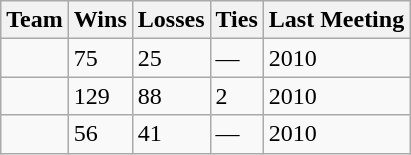<table class="wikitable">
<tr>
<th>Team</th>
<th>Wins</th>
<th>Losses</th>
<th>Ties</th>
<th>Last Meeting</th>
</tr>
<tr>
<td></td>
<td>75</td>
<td>25</td>
<td>—</td>
<td>2010</td>
</tr>
<tr>
<td></td>
<td>129</td>
<td>88</td>
<td>2</td>
<td>2010</td>
</tr>
<tr>
<td></td>
<td>56</td>
<td>41</td>
<td>—</td>
<td>2010</td>
</tr>
</table>
